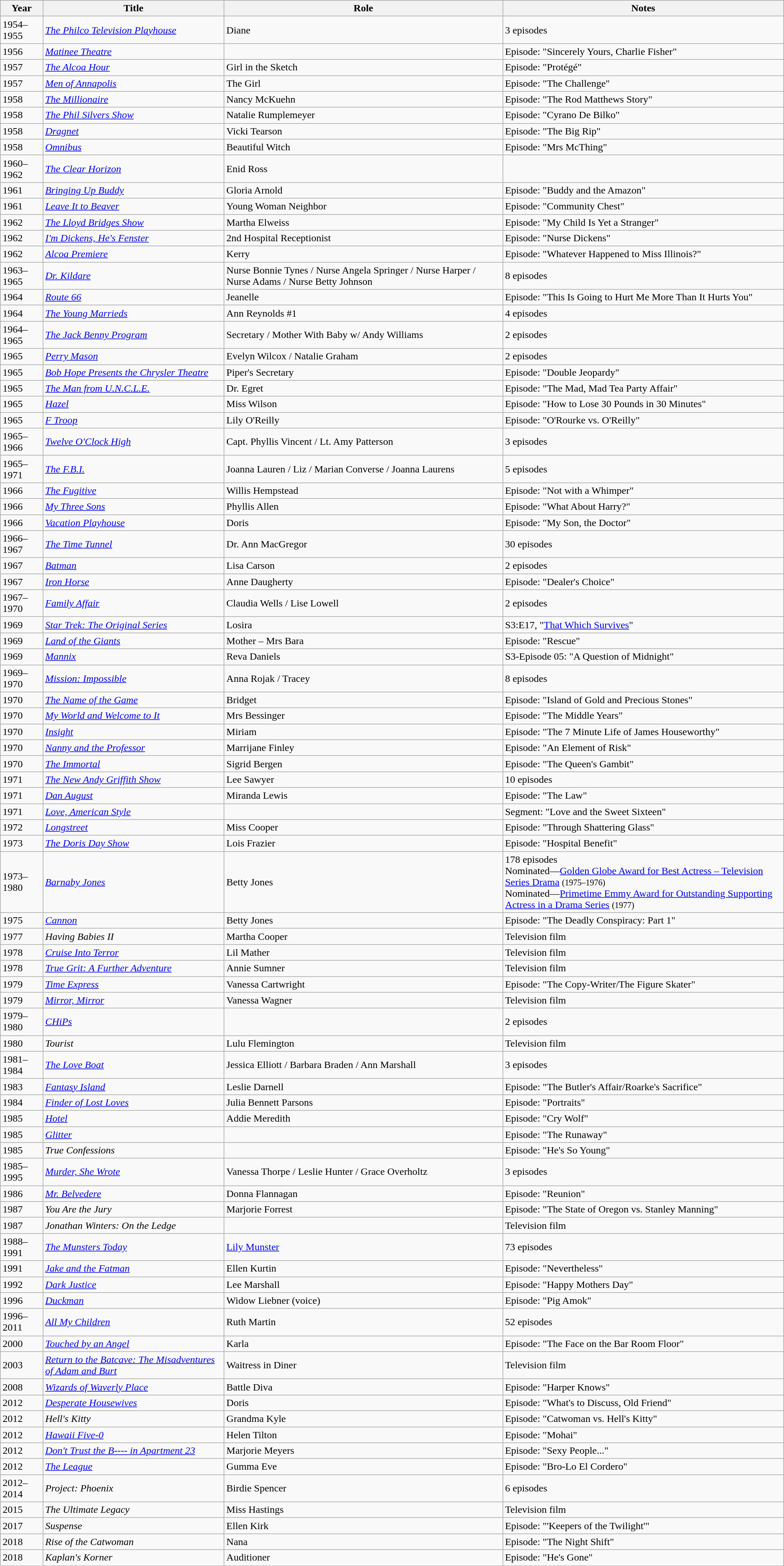<table class="wikitable sortable">
<tr>
<th>Year</th>
<th>Title</th>
<th>Role</th>
<th class="unsortable">Notes</th>
</tr>
<tr>
<td>1954–1955</td>
<td><em><a href='#'>The Philco Television Playhouse</a></em></td>
<td>Diane</td>
<td>3 episodes</td>
</tr>
<tr>
<td>1956</td>
<td><em><a href='#'>Matinee Theatre</a></em></td>
<td></td>
<td>Episode: "Sincerely Yours, Charlie Fisher"</td>
</tr>
<tr>
<td>1957</td>
<td><em><a href='#'>The Alcoa Hour</a></em></td>
<td>Girl in the Sketch</td>
<td>Episode: "Protégé"</td>
</tr>
<tr>
<td>1957</td>
<td><em><a href='#'>Men of Annapolis</a></em></td>
<td>The Girl</td>
<td>Episode: "The Challenge"</td>
</tr>
<tr>
<td>1958</td>
<td><em><a href='#'>The Millionaire</a></em></td>
<td>Nancy McKuehn</td>
<td>Episode: "The Rod Matthews Story"</td>
</tr>
<tr>
<td>1958</td>
<td><em><a href='#'>The Phil Silvers Show</a></em></td>
<td>Natalie Rumplemeyer</td>
<td>Episode: "Cyrano De Bilko"</td>
</tr>
<tr>
<td>1958</td>
<td><em><a href='#'>Dragnet</a></em></td>
<td>Vicki Tearson</td>
<td>Episode: "The Big Rip"</td>
</tr>
<tr>
<td>1958</td>
<td><em><a href='#'>Omnibus</a></em></td>
<td>Beautiful Witch</td>
<td>Episode: "Mrs McThing"</td>
</tr>
<tr>
<td>1960–1962</td>
<td><em><a href='#'>The Clear Horizon</a></em></td>
<td>Enid Ross</td>
<td></td>
</tr>
<tr>
<td>1961</td>
<td><em><a href='#'>Bringing Up Buddy</a></em></td>
<td>Gloria Arnold</td>
<td>Episode: "Buddy and the Amazon"</td>
</tr>
<tr>
<td>1961</td>
<td><em><a href='#'>Leave It to Beaver</a></em></td>
<td>Young Woman Neighbor</td>
<td>Episode: "Community Chest"</td>
</tr>
<tr>
<td>1962</td>
<td><em><a href='#'>The Lloyd Bridges Show</a></em></td>
<td>Martha Elweiss</td>
<td>Episode: "My Child Is Yet a Stranger"</td>
</tr>
<tr>
<td>1962</td>
<td><em><a href='#'>I'm Dickens, He's Fenster</a></em></td>
<td>2nd Hospital Receptionist</td>
<td>Episode: "Nurse Dickens"</td>
</tr>
<tr>
<td>1962</td>
<td><em><a href='#'>Alcoa Premiere</a></em></td>
<td>Kerry</td>
<td>Episode: "Whatever Happened to Miss Illinois?"</td>
</tr>
<tr>
<td>1963–1965</td>
<td><em><a href='#'>Dr. Kildare</a></em></td>
<td>Nurse Bonnie Tynes / Nurse Angela Springer / Nurse Harper / Nurse Adams / Nurse Betty Johnson</td>
<td>8 episodes</td>
</tr>
<tr>
<td>1964</td>
<td><em><a href='#'>Route 66</a></em></td>
<td>Jeanelle</td>
<td>Episode: "This Is Going to Hurt Me More Than It Hurts You"</td>
</tr>
<tr>
<td>1964</td>
<td><em><a href='#'>The Young Marrieds</a></em></td>
<td>Ann Reynolds #1</td>
<td>4 episodes</td>
</tr>
<tr>
<td>1964–1965</td>
<td><em><a href='#'>The Jack Benny Program</a></em></td>
<td>Secretary / Mother With Baby w/ Andy Williams</td>
<td>2 episodes</td>
</tr>
<tr>
<td>1965</td>
<td><em><a href='#'>Perry Mason</a></em></td>
<td>Evelyn Wilcox / Natalie Graham</td>
<td>2 episodes</td>
</tr>
<tr>
<td>1965</td>
<td><em><a href='#'>Bob Hope Presents the Chrysler Theatre</a></em></td>
<td>Piper's Secretary</td>
<td>Episode: "Double Jeopardy"</td>
</tr>
<tr>
<td>1965</td>
<td><em><a href='#'>The Man from U.N.C.L.E.</a></em></td>
<td>Dr. Egret</td>
<td>Episode: "The Mad, Mad Tea Party Affair"</td>
</tr>
<tr>
<td>1965</td>
<td><em><a href='#'>Hazel</a></em></td>
<td>Miss Wilson</td>
<td>Episode: "How to Lose 30 Pounds in 30 Minutes"</td>
</tr>
<tr>
<td>1965</td>
<td><em><a href='#'>F Troop</a></em></td>
<td>Lily O'Reilly</td>
<td>Episode: "O'Rourke vs. O'Reilly"</td>
</tr>
<tr>
<td>1965–1966</td>
<td><em><a href='#'>Twelve O'Clock High</a></em></td>
<td>Capt. Phyllis Vincent / Lt. Amy Patterson</td>
<td>3 episodes</td>
</tr>
<tr>
<td>1965–1971</td>
<td><em><a href='#'>The F.B.I.</a></em></td>
<td>Joanna Lauren / Liz / Marian Converse / Joanna Laurens</td>
<td>5 episodes</td>
</tr>
<tr>
<td>1966</td>
<td><em><a href='#'>The Fugitive</a></em></td>
<td>Willis Hempstead</td>
<td>Episode: "Not with a Whimper"</td>
</tr>
<tr>
<td>1966</td>
<td><em><a href='#'>My Three Sons</a></em></td>
<td>Phyllis Allen</td>
<td>Episode: "What About Harry?"</td>
</tr>
<tr>
<td>1966</td>
<td><em><a href='#'>Vacation Playhouse</a></em></td>
<td>Doris</td>
<td>Episode: "My Son, the Doctor"</td>
</tr>
<tr>
<td>1966–1967</td>
<td><em><a href='#'>The Time Tunnel</a></em></td>
<td>Dr. Ann MacGregor</td>
<td>30 episodes</td>
</tr>
<tr>
<td>1967</td>
<td><em><a href='#'>Batman</a></em></td>
<td>Lisa Carson</td>
<td>2 episodes</td>
</tr>
<tr>
<td>1967</td>
<td><em><a href='#'>Iron Horse</a></em></td>
<td>Anne Daugherty</td>
<td>Episode: "Dealer's Choice"</td>
</tr>
<tr>
<td>1967–1970</td>
<td><em><a href='#'>Family Affair</a></em></td>
<td>Claudia Wells / Lise Lowell</td>
<td>2 episodes</td>
</tr>
<tr>
<td>1969</td>
<td><em><a href='#'>Star Trek: The Original Series</a></em></td>
<td>Losira</td>
<td>S3:E17, "<a href='#'>That Which Survives</a>"</td>
</tr>
<tr>
<td>1969</td>
<td><em><a href='#'>Land of the Giants</a></em></td>
<td>Mother – Mrs Bara</td>
<td>Episode: "Rescue"</td>
</tr>
<tr>
<td>1969</td>
<td><em><a href='#'>Mannix</a></em></td>
<td>Reva Daniels</td>
<td>S3-Episode 05: "A Question of Midnight"</td>
</tr>
<tr>
<td>1969–1970</td>
<td><em><a href='#'>Mission: Impossible</a></em></td>
<td>Anna Rojak / Tracey</td>
<td>8 episodes</td>
</tr>
<tr>
<td>1970</td>
<td><em><a href='#'>The Name of the Game</a></em></td>
<td>Bridget</td>
<td>Episode: "Island of Gold and Precious Stones"</td>
</tr>
<tr>
<td>1970</td>
<td><em><a href='#'>My World and Welcome to It</a></em></td>
<td>Mrs Bessinger</td>
<td>Episode: "The Middle Years"</td>
</tr>
<tr>
<td>1970</td>
<td><em><a href='#'>Insight</a></em></td>
<td>Miriam</td>
<td>Episode: "The 7 Minute Life of James Houseworthy"</td>
</tr>
<tr>
<td>1970</td>
<td><em><a href='#'>Nanny and the Professor</a></em></td>
<td>Marrijane Finley</td>
<td>Episode: "An Element of Risk"</td>
</tr>
<tr>
<td>1970</td>
<td><em><a href='#'>The Immortal</a></em></td>
<td>Sigrid Bergen</td>
<td>Episode: "The Queen's Gambit"</td>
</tr>
<tr>
<td>1971</td>
<td><em><a href='#'>The New Andy Griffith Show</a></em></td>
<td>Lee Sawyer</td>
<td>10 episodes</td>
</tr>
<tr>
<td>1971</td>
<td><em><a href='#'>Dan August</a></em></td>
<td>Miranda Lewis</td>
<td>Episode: "The Law"</td>
</tr>
<tr>
<td>1971</td>
<td><em><a href='#'>Love, American Style</a></em></td>
<td></td>
<td>Segment: "Love and the Sweet Sixteen"</td>
</tr>
<tr>
<td>1972</td>
<td><em><a href='#'>Longstreet</a></em></td>
<td>Miss Cooper</td>
<td>Episode: "Through Shattering Glass"</td>
</tr>
<tr>
<td>1973</td>
<td><em><a href='#'>The Doris Day Show</a></em></td>
<td>Lois Frazier</td>
<td>Episode: "Hospital Benefit"</td>
</tr>
<tr>
<td>1973–1980</td>
<td><em><a href='#'>Barnaby Jones</a></em></td>
<td>Betty Jones</td>
<td>178 episodes<br>Nominated—<a href='#'>Golden Globe Award for Best Actress – Television Series Drama</a> <small>(1975–1976)</small><br>Nominated—<a href='#'>Primetime Emmy Award for Outstanding Supporting Actress in a Drama Series</a> <small>(1977)</small></td>
</tr>
<tr>
<td>1975</td>
<td><em><a href='#'>Cannon</a></em></td>
<td>Betty Jones</td>
<td>Episode: "The Deadly Conspiracy: Part 1"</td>
</tr>
<tr>
<td>1977</td>
<td><em>Having Babies II</em></td>
<td>Martha Cooper</td>
<td>Television film</td>
</tr>
<tr>
<td>1978</td>
<td><em><a href='#'>Cruise Into Terror</a></em></td>
<td>Lil Mather</td>
<td>Television film</td>
</tr>
<tr>
<td>1978</td>
<td><em><a href='#'>True Grit: A Further Adventure</a></em></td>
<td>Annie Sumner</td>
<td>Television film</td>
</tr>
<tr>
<td>1979</td>
<td><em><a href='#'>Time Express</a></em></td>
<td>Vanessa Cartwright</td>
<td>Episode: "The Copy-Writer/The Figure Skater"</td>
</tr>
<tr>
<td>1979</td>
<td><em><a href='#'>Mirror, Mirror</a></em></td>
<td>Vanessa Wagner</td>
<td>Television film</td>
</tr>
<tr>
<td>1979–1980</td>
<td><em><a href='#'>CHiPs</a></em></td>
<td></td>
<td>2 episodes</td>
</tr>
<tr>
<td>1980</td>
<td><em>Tourist</em></td>
<td>Lulu Flemington</td>
<td>Television film</td>
</tr>
<tr>
<td>1981–1984</td>
<td><em><a href='#'>The Love Boat</a></em></td>
<td>Jessica Elliott / Barbara Braden / Ann Marshall</td>
<td>3 episodes</td>
</tr>
<tr>
<td>1983</td>
<td><em><a href='#'>Fantasy Island</a></em></td>
<td>Leslie Darnell</td>
<td>Episode: "The Butler's Affair/Roarke's Sacrifice"</td>
</tr>
<tr>
<td>1984</td>
<td><em><a href='#'>Finder of Lost Loves</a></em></td>
<td>Julia Bennett Parsons</td>
<td>Episode: "Portraits"</td>
</tr>
<tr>
<td>1985</td>
<td><em><a href='#'>Hotel</a></em></td>
<td>Addie Meredith</td>
<td>Episode: "Cry Wolf"</td>
</tr>
<tr>
<td>1985</td>
<td><em><a href='#'>Glitter</a></em></td>
<td></td>
<td>Episode: "The Runaway"</td>
</tr>
<tr>
<td>1985</td>
<td><em>True Confessions</em></td>
<td></td>
<td>Episode: "He's So Young"</td>
</tr>
<tr>
<td>1985–1995</td>
<td><em><a href='#'>Murder, She Wrote</a></em></td>
<td>Vanessa Thorpe / Leslie Hunter / Grace Overholtz</td>
<td>3 episodes</td>
</tr>
<tr>
<td>1986</td>
<td><em><a href='#'>Mr. Belvedere</a></em></td>
<td>Donna Flannagan</td>
<td>Episode: "Reunion"</td>
</tr>
<tr>
<td>1987</td>
<td><em>You Are the Jury</em></td>
<td>Marjorie Forrest</td>
<td>Episode: "The State of Oregon vs. Stanley Manning"</td>
</tr>
<tr>
<td>1987</td>
<td><em>Jonathan Winters: On the Ledge</em></td>
<td></td>
<td>Television film</td>
</tr>
<tr>
<td>1988–1991</td>
<td><em><a href='#'>The Munsters Today</a></em></td>
<td><a href='#'>Lily Munster</a></td>
<td>73 episodes</td>
</tr>
<tr>
<td>1991</td>
<td><em><a href='#'>Jake and the Fatman</a></em></td>
<td>Ellen Kurtin</td>
<td>Episode: "Nevertheless"</td>
</tr>
<tr>
<td>1992</td>
<td><em><a href='#'>Dark Justice</a></em></td>
<td>Lee Marshall</td>
<td>Episode: "Happy Mothers Day"</td>
</tr>
<tr>
<td>1996</td>
<td><em><a href='#'>Duckman</a></em></td>
<td>Widow Liebner (voice)</td>
<td>Episode: "Pig Amok"</td>
</tr>
<tr>
<td>1996–2011</td>
<td><em><a href='#'>All My Children</a></em></td>
<td>Ruth Martin</td>
<td>52 episodes</td>
</tr>
<tr>
<td>2000</td>
<td><em><a href='#'>Touched by an Angel</a></em></td>
<td>Karla</td>
<td>Episode: "The Face on the Bar Room Floor"</td>
</tr>
<tr>
<td>2003</td>
<td><em><a href='#'>Return to the Batcave: The Misadventures of Adam and Burt</a></em></td>
<td>Waitress in Diner</td>
<td>Television film</td>
</tr>
<tr>
<td>2008</td>
<td><em><a href='#'>Wizards of Waverly Place</a></em></td>
<td>Battle Diva</td>
<td>Episode: "Harper Knows"</td>
</tr>
<tr>
<td>2012</td>
<td><em><a href='#'>Desperate Housewives</a></em></td>
<td>Doris</td>
<td>Episode: "What's to Discuss, Old Friend"</td>
</tr>
<tr>
<td>2012</td>
<td><em>Hell's Kitty</em></td>
<td>Grandma Kyle</td>
<td>Episode: "Catwoman vs. Hell's Kitty"</td>
</tr>
<tr>
<td>2012</td>
<td><em><a href='#'>Hawaii Five-0</a></em></td>
<td>Helen Tilton</td>
<td>Episode: "Mohai"</td>
</tr>
<tr>
<td>2012</td>
<td><em><a href='#'>Don't Trust the B---- in Apartment 23</a></em></td>
<td>Marjorie Meyers</td>
<td>Episode: "Sexy People..."</td>
</tr>
<tr>
<td>2012</td>
<td><em><a href='#'>The League</a></em></td>
<td>Gumma Eve</td>
<td>Episode: "Bro-Lo El Cordero"</td>
</tr>
<tr>
<td>2012–2014</td>
<td><em>Project: Phoenix</em></td>
<td>Birdie Spencer</td>
<td>6 episodes</td>
</tr>
<tr>
<td>2015</td>
<td><em>The Ultimate Legacy</em></td>
<td>Miss Hastings</td>
<td>Television film</td>
</tr>
<tr>
<td>2017</td>
<td><em>Suspense</em></td>
<td>Ellen Kirk</td>
<td>Episode: "'Keepers of the Twilight'"</td>
</tr>
<tr>
<td>2018</td>
<td><em>Rise of the Catwoman</em></td>
<td>Nana</td>
<td>Episode: "The Night Shift"</td>
</tr>
<tr>
<td>2018</td>
<td><em>Kaplan's Korner</em></td>
<td>Auditioner</td>
<td>Episode: "He's Gone"</td>
</tr>
</table>
